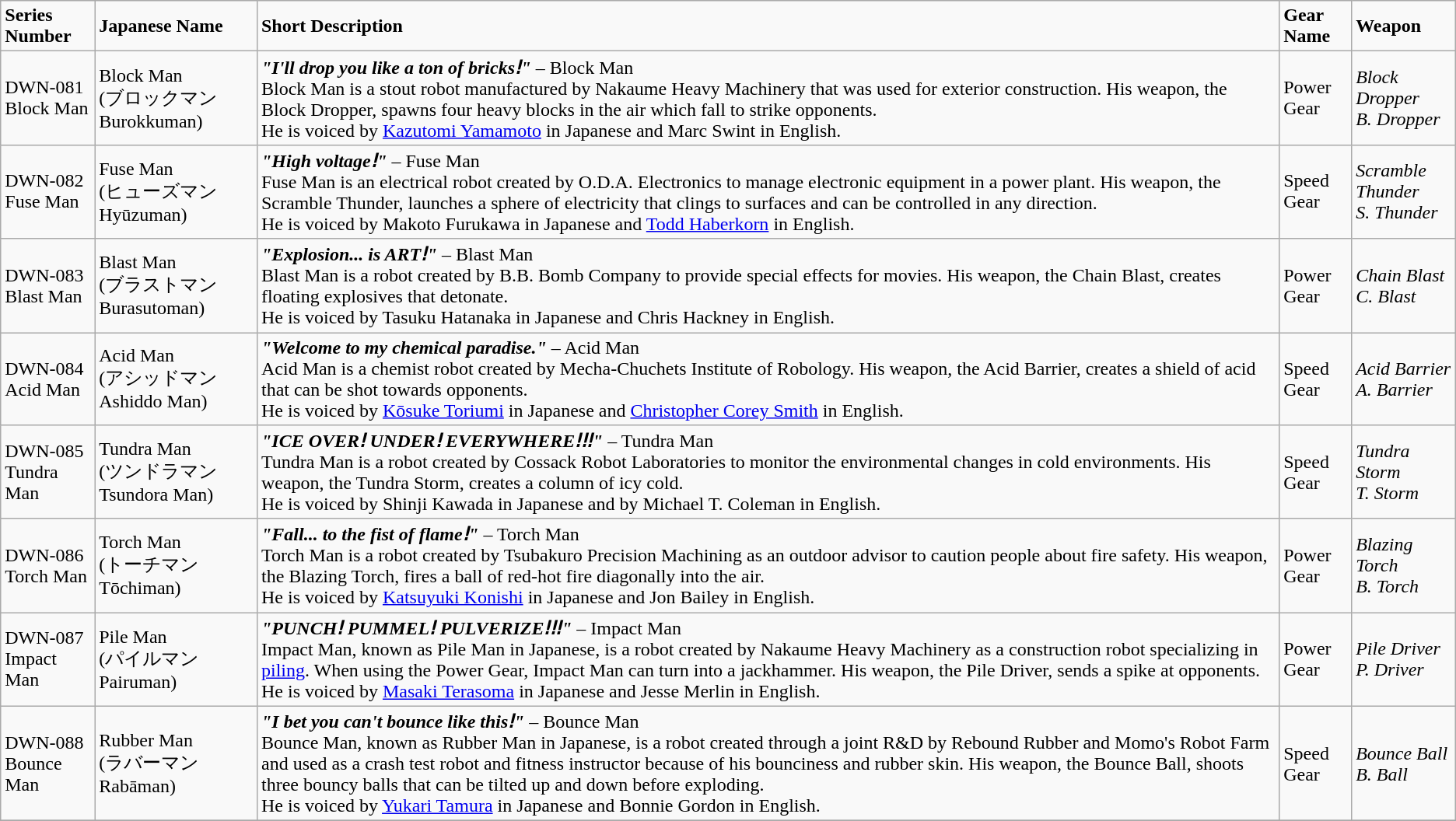<table class="wikitable">
<tr>
<td><strong>Series Number</strong></td>
<td><strong>Japanese Name</strong></td>
<td><strong>Short Description</strong></td>
<td><strong>Gear Name</strong></td>
<td><strong>Weapon</strong></td>
</tr>
<tr>
<td>DWN-081<br>Block Man</td>
<td>Block Man<br>(ブロックマン Burokkuman)</td>
<td><strong><em>"I'll drop you like a ton of bricksǃ"</em></strong> – Block Man<br>Block Man is a stout robot manufactured by Nakaume Heavy Machinery that was used for exterior construction. His weapon, the Block Dropper, spawns four heavy blocks in the air which fall to strike opponents.<br>He is voiced by <a href='#'>Kazutomi Yamamoto</a> in Japanese and Marc Swint in English.</td>
<td>Power Gear</td>
<td><em>Block Dropper</em><br><em>B. Dropper</em></td>
</tr>
<tr>
<td>DWN-082<br>Fuse Man</td>
<td>Fuse Man<br>(ヒューズマン Hyūzuman)</td>
<td><strong><em>"High voltageǃ"</em></strong> – Fuse Man<br>Fuse Man is an electrical robot created by O.D.A. Electronics to manage electronic equipment in a power plant. His weapon, the Scramble Thunder, launches a sphere of electricity that clings to surfaces and can be controlled in any direction.<br>He is voiced by Makoto Furukawa in Japanese and <a href='#'>Todd Haberkorn</a> in English.</td>
<td>Speed Gear</td>
<td><em>Scramble Thunder</em><br><em>S. Thunder</em></td>
</tr>
<tr>
<td>DWN-083<br>Blast Man</td>
<td>Blast Man<br>(ブラストマン Burasutoman)</td>
<td><strong><em>"Explosion... is ARTǃ"</em></strong> – Blast Man<br>Blast Man is a robot created by B.B. Bomb Company to provide special effects for movies. His weapon, the Chain Blast, creates floating explosives that detonate.<br>He is voiced by Tasuku Hatanaka in Japanese and Chris Hackney in English.</td>
<td>Power Gear</td>
<td><em>Chain Blast</em><br><em>C. Blast</em></td>
</tr>
<tr>
<td>DWN-084<br>Acid Man</td>
<td>Acid Man<br>(アシッドマン Ashiddo Man)</td>
<td><strong><em>"Welcome to my chemical paradise."</em></strong> – Acid Man<br>Acid Man is a chemist robot created by Mecha-Chuchets Institute of Robology. His weapon, the Acid Barrier, creates a shield of acid that can be shot towards opponents.<br>He is voiced by <a href='#'>Kōsuke Toriumi</a> in Japanese and <a href='#'>Christopher Corey Smith</a> in English.</td>
<td>Speed Gear</td>
<td><em>Acid Barrier</em><br><em>A. Barrier</em></td>
</tr>
<tr>
<td>DWN-085<br>Tundra Man</td>
<td>Tundra Man<br>(ツンドラマン Tsundora Man)</td>
<td><strong><em>"ICE OVERǃ UNDERǃ EVERYWHEREǃǃǃ"</em></strong> – Tundra Man<br>Tundra Man is a robot created by Cossack Robot Laboratories to monitor the environmental changes in cold environments. His weapon, the Tundra Storm, creates a column of icy cold.<br>He is voiced by Shinji Kawada in Japanese and by Michael T. Coleman in English.</td>
<td>Speed Gear</td>
<td><em>Tundra Storm</em><br><em>T. Storm</em></td>
</tr>
<tr>
<td>DWN-086<br>Torch Man</td>
<td>Torch Man<br>(トーチマン Tōchiman)</td>
<td><strong><em>"Fall... to the fist of flameǃ"</em></strong> – Torch Man<br>Torch Man is a robot created by Tsubakuro Precision Machining as an outdoor advisor to caution people about fire safety. His weapon, the Blazing Torch, fires a ball of red-hot fire diagonally into the air.<br>He is voiced by <a href='#'>Katsuyuki Konishi</a> in Japanese and Jon Bailey in English.</td>
<td>Power Gear</td>
<td><em>Blazing Torch</em><br><em>B. Torch</em></td>
</tr>
<tr>
<td>DWN-087<br>Impact Man</td>
<td>Pile Man<br>(パイルマン Pairuman)</td>
<td><strong><em>"PUNCHǃ PUMMELǃ PULVERIZEǃǃǃ"</em></strong> – Impact Man<br>Impact Man, known as Pile Man in Japanese, is a robot created by Nakaume Heavy Machinery as a construction robot specializing in <a href='#'>piling</a>. When using the Power Gear, Impact Man can turn into a jackhammer. His weapon, the Pile Driver, sends a spike at opponents.<br>He is voiced by <a href='#'>Masaki Terasoma</a> in Japanese and Jesse Merlin in  English.</td>
<td>Power Gear</td>
<td><em>Pile Driver</em><br><em>P. Driver</em></td>
</tr>
<tr>
<td>DWN-088<br>Bounce Man</td>
<td>Rubber Man<br>(ラバーマン Rabāman)</td>
<td><strong><em>"I bet you can't bounce like thisǃ"</em></strong> – Bounce Man<br>Bounce Man, known as Rubber Man in Japanese, is a robot created through a joint R&D by Rebound Rubber and Momo's Robot Farm and used as a crash test robot and fitness instructor because of his bounciness and rubber skin. His weapon, the Bounce Ball, shoots three bouncy balls that can be tilted up and down before exploding.<br>He is voiced by <a href='#'>Yukari Tamura</a> in Japanese and Bonnie Gordon in English.</td>
<td>Speed Gear</td>
<td><em>Bounce Ball</em><br><em>B. Ball</em></td>
</tr>
<tr>
</tr>
</table>
